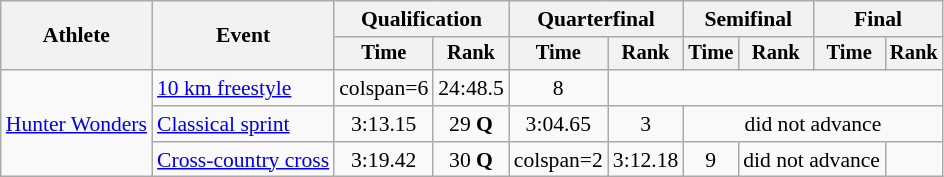<table class="wikitable" style="font-size:90%">
<tr>
<th rowspan="2">Athlete</th>
<th rowspan="2">Event</th>
<th colspan="2">Qualification</th>
<th colspan="2">Quarterfinal</th>
<th colspan="2">Semifinal</th>
<th colspan="2">Final</th>
</tr>
<tr style="font-size:95%">
<th>Time</th>
<th>Rank</th>
<th>Time</th>
<th>Rank</th>
<th>Time</th>
<th>Rank</th>
<th>Time</th>
<th>Rank</th>
</tr>
<tr align=center>
<td align=left rowspan=3><a href='#'>Hunter Wonders</a></td>
<td align=left><a href='#'>10 km freestyle</a></td>
<td>colspan=6 </td>
<td>24:48.5</td>
<td>8</td>
</tr>
<tr align=center>
<td align=left><a href='#'>Classical sprint</a></td>
<td>3:13.15</td>
<td>29 <strong>Q</strong></td>
<td>3:04.65</td>
<td>3</td>
<td colspan=4>did not advance</td>
</tr>
<tr align=center>
<td align=left><a href='#'>Cross-country cross</a></td>
<td>3:19.42</td>
<td>30 <strong>Q</strong></td>
<td>colspan=2 </td>
<td>3:12.18</td>
<td>9</td>
<td colspan=2>did not advance</td>
</tr>
</table>
